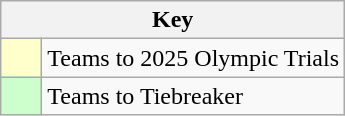<table class="wikitable" style="text-align: center;">
<tr>
<th colspan=2>Key</th>
</tr>
<tr>
<td style="background:#ffffcc; width:20px;"></td>
<td align=left>Teams to 2025 Olympic Trials</td>
</tr>
<tr>
<td style="background:#ccffcc; width:20px;"></td>
<td align=left>Teams to Tiebreaker</td>
</tr>
</table>
